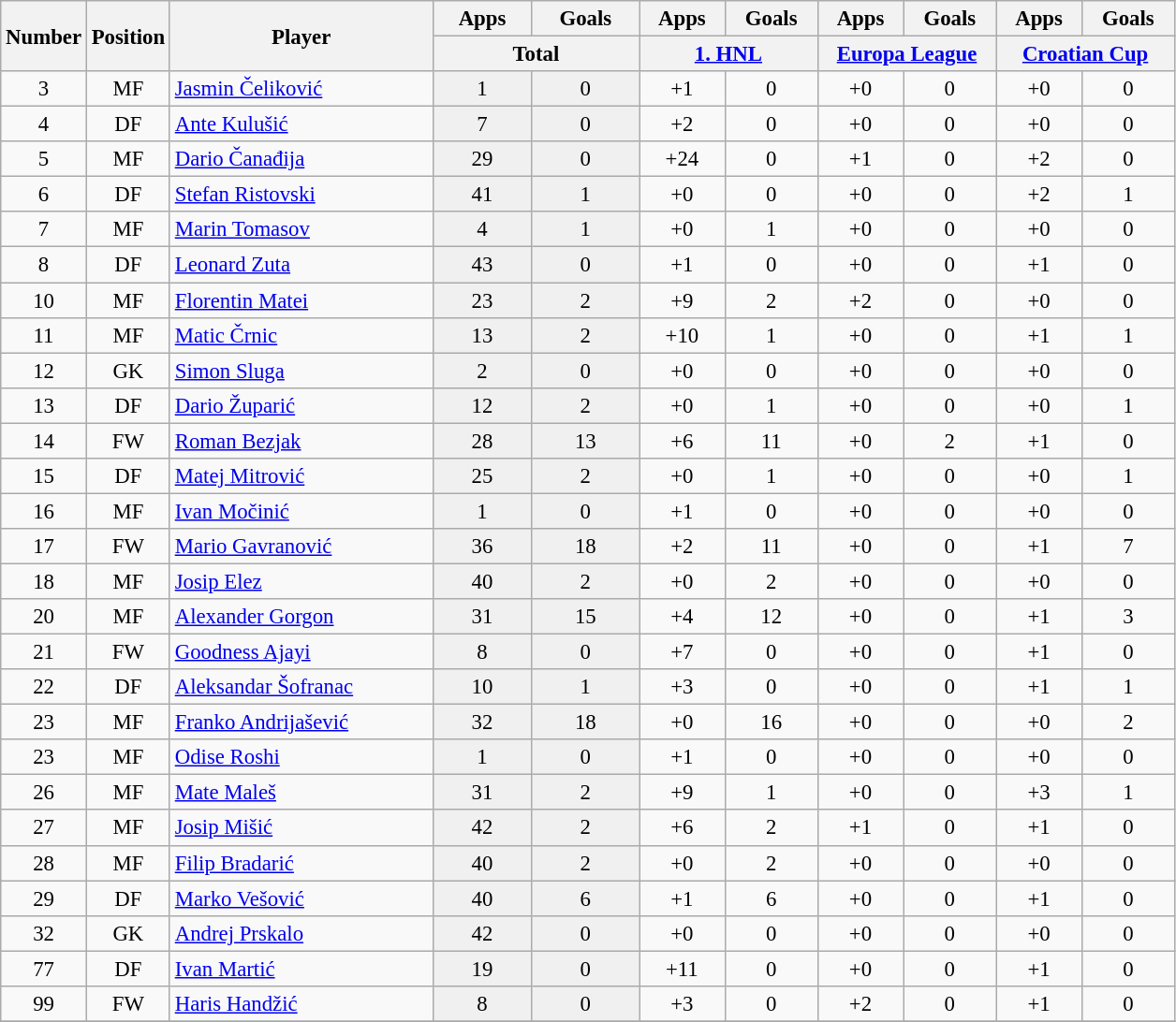<table class="wikitable sortable" style="font-size: 95%; text-align: center;">
<tr>
<th width=40 rowspan="2" align="center">Number</th>
<th width=40 rowspan="2" align="center">Position</th>
<th width=180 rowspan="2" align="center">Player</th>
<th>Apps</th>
<th>Goals</th>
<th>Apps</th>
<th>Goals</th>
<th>Apps</th>
<th>Goals</th>
<th>Apps</th>
<th>Goals</th>
</tr>
<tr>
<th class="unsortable" width=140 colspan="2" align="center">Total</th>
<th class="unsortable" width=120 colspan="2" align="center"><a href='#'>1. HNL</a></th>
<th class="unsortable" width=120 colspan="2" align="center"><a href='#'>Europa League</a></th>
<th class="unsortable" width=120 colspan="2" align="center"><a href='#'>Croatian Cup</a></th>
</tr>
<tr>
<td>3</td>
<td>MF</td>
<td style="text-align:left;"> <a href='#'>Jasmin Čeliković</a></td>
<td style="background: #F0F0F0">1</td>
<td style="background: #F0F0F0">0</td>
<td>+1</td>
<td>0</td>
<td>+0</td>
<td>0</td>
<td>+0</td>
<td>0</td>
</tr>
<tr>
<td>4</td>
<td>DF</td>
<td style="text-align:left;"> <a href='#'>Ante Kulušić</a></td>
<td style="background: #F0F0F0">7</td>
<td style="background: #F0F0F0">0</td>
<td>+2</td>
<td>0</td>
<td>+0</td>
<td>0</td>
<td>+0</td>
<td>0</td>
</tr>
<tr>
<td>5</td>
<td>MF</td>
<td style="text-align:left;"> <a href='#'>Dario Čanađija</a></td>
<td style="background: #F0F0F0">29</td>
<td style="background: #F0F0F0">0</td>
<td>+24</td>
<td>0</td>
<td>+1</td>
<td>0</td>
<td>+2</td>
<td>0</td>
</tr>
<tr>
<td>6</td>
<td>DF</td>
<td style="text-align:left;"> <a href='#'>Stefan Ristovski</a></td>
<td style="background: #F0F0F0">41</td>
<td style="background: #F0F0F0">1</td>
<td>+0</td>
<td>0</td>
<td>+0</td>
<td>0</td>
<td>+2</td>
<td>1</td>
</tr>
<tr>
<td>7</td>
<td>MF</td>
<td style="text-align:left;"> <a href='#'>Marin Tomasov</a></td>
<td style="background: #F0F0F0">4</td>
<td style="background: #F0F0F0">1</td>
<td>+0</td>
<td>1</td>
<td>+0</td>
<td>0</td>
<td>+0</td>
<td>0</td>
</tr>
<tr>
<td>8</td>
<td>DF</td>
<td style="text-align:left;"> <a href='#'>Leonard Zuta</a></td>
<td style="background: #F0F0F0">43</td>
<td style="background: #F0F0F0">0</td>
<td>+1</td>
<td>0</td>
<td>+0</td>
<td>0</td>
<td>+1</td>
<td>0</td>
</tr>
<tr>
<td>10</td>
<td>MF</td>
<td style="text-align:left;"> <a href='#'>Florentin Matei</a></td>
<td style="background: #F0F0F0">23</td>
<td style="background: #F0F0F0">2</td>
<td>+9</td>
<td>2</td>
<td>+2</td>
<td>0</td>
<td>+0</td>
<td>0</td>
</tr>
<tr>
<td>11</td>
<td>MF</td>
<td style="text-align:left;"> <a href='#'>Matic Črnic</a></td>
<td style="background: #F0F0F0">13</td>
<td style="background: #F0F0F0">2</td>
<td>+10</td>
<td>1</td>
<td>+0</td>
<td>0</td>
<td>+1</td>
<td>1</td>
</tr>
<tr>
<td>12</td>
<td>GK</td>
<td style="text-align:left;"> <a href='#'>Simon Sluga</a></td>
<td style="background: #F0F0F0">2</td>
<td style="background: #F0F0F0">0</td>
<td>+0</td>
<td>0</td>
<td>+0</td>
<td>0</td>
<td>+0</td>
<td>0</td>
</tr>
<tr>
<td>13</td>
<td>DF</td>
<td style="text-align:left;"> <a href='#'>Dario Župarić</a></td>
<td style="background: #F0F0F0">12</td>
<td style="background: #F0F0F0">2</td>
<td>+0</td>
<td>1</td>
<td>+0</td>
<td>0</td>
<td>+0</td>
<td>1</td>
</tr>
<tr>
<td>14</td>
<td>FW</td>
<td style="text-align:left;"> <a href='#'>Roman Bezjak</a></td>
<td style="background: #F0F0F0">28</td>
<td style="background: #F0F0F0">13</td>
<td>+6</td>
<td>11</td>
<td>+0</td>
<td>2</td>
<td>+1</td>
<td>0</td>
</tr>
<tr>
<td>15</td>
<td>DF</td>
<td style="text-align:left;"> <a href='#'>Matej Mitrović</a></td>
<td style="background: #F0F0F0">25</td>
<td style="background: #F0F0F0">2</td>
<td>+0</td>
<td>1</td>
<td>+0</td>
<td>0</td>
<td>+0</td>
<td>1</td>
</tr>
<tr>
<td>16</td>
<td>MF</td>
<td style="text-align:left;"> <a href='#'>Ivan Močinić</a></td>
<td style="background: #F0F0F0">1</td>
<td style="background: #F0F0F0">0</td>
<td>+1</td>
<td>0</td>
<td>+0</td>
<td>0</td>
<td>+0</td>
<td>0</td>
</tr>
<tr>
<td>17</td>
<td>FW</td>
<td style="text-align:left;"> <a href='#'>Mario Gavranović</a></td>
<td style="background: #F0F0F0">36</td>
<td style="background: #F0F0F0">18</td>
<td>+2</td>
<td>11</td>
<td>+0</td>
<td>0</td>
<td>+1</td>
<td>7</td>
</tr>
<tr>
<td>18</td>
<td>MF</td>
<td style="text-align:left;"> <a href='#'>Josip Elez</a></td>
<td style="background: #F0F0F0">40</td>
<td style="background: #F0F0F0">2</td>
<td>+0</td>
<td>2</td>
<td>+0</td>
<td>0</td>
<td>+0</td>
<td>0</td>
</tr>
<tr>
<td>20</td>
<td>MF</td>
<td style="text-align:left;"> <a href='#'>Alexander Gorgon</a></td>
<td style="background: #F0F0F0">31</td>
<td style="background: #F0F0F0">15</td>
<td>+4</td>
<td>12</td>
<td>+0</td>
<td>0</td>
<td>+1</td>
<td>3</td>
</tr>
<tr>
<td>21</td>
<td>FW</td>
<td style="text-align:left;"> <a href='#'>Goodness Ajayi</a></td>
<td style="background: #F0F0F0">8</td>
<td style="background: #F0F0F0">0</td>
<td>+7</td>
<td>0</td>
<td>+0</td>
<td>0</td>
<td>+1</td>
<td>0</td>
</tr>
<tr>
<td>22</td>
<td>DF</td>
<td style="text-align:left;"> <a href='#'>Aleksandar Šofranac</a></td>
<td style="background: #F0F0F0">10</td>
<td style="background: #F0F0F0">1</td>
<td>+3</td>
<td>0</td>
<td>+0</td>
<td>0</td>
<td>+1</td>
<td>1</td>
</tr>
<tr>
<td>23</td>
<td>MF</td>
<td style="text-align:left;"> <a href='#'>Franko Andrijašević</a></td>
<td style="background: #F0F0F0">32</td>
<td style="background: #F0F0F0">18</td>
<td>+0</td>
<td>16</td>
<td>+0</td>
<td>0</td>
<td>+0</td>
<td>2</td>
</tr>
<tr>
<td>23</td>
<td>MF</td>
<td style="text-align:left;"> <a href='#'>Odise Roshi</a></td>
<td style="background: #F0F0F0">1</td>
<td style="background: #F0F0F0">0</td>
<td>+1</td>
<td>0</td>
<td>+0</td>
<td>0</td>
<td>+0</td>
<td>0</td>
</tr>
<tr>
<td>26</td>
<td>MF</td>
<td style="text-align:left;"> <a href='#'>Mate Maleš</a></td>
<td style="background: #F0F0F0">31</td>
<td style="background: #F0F0F0">2</td>
<td>+9</td>
<td>1</td>
<td>+0</td>
<td>0</td>
<td>+3</td>
<td>1</td>
</tr>
<tr>
<td>27</td>
<td>MF</td>
<td style="text-align:left;"> <a href='#'>Josip Mišić</a></td>
<td style="background: #F0F0F0">42</td>
<td style="background: #F0F0F0">2</td>
<td>+6</td>
<td>2</td>
<td>+1</td>
<td>0</td>
<td>+1</td>
<td>0</td>
</tr>
<tr>
<td>28</td>
<td>MF</td>
<td style="text-align:left;"> <a href='#'>Filip Bradarić</a></td>
<td style="background: #F0F0F0">40</td>
<td style="background: #F0F0F0">2</td>
<td>+0</td>
<td>2</td>
<td>+0</td>
<td>0</td>
<td>+0</td>
<td>0</td>
</tr>
<tr>
<td>29</td>
<td>DF</td>
<td style="text-align:left;"> <a href='#'>Marko Vešović</a></td>
<td style="background: #F0F0F0">40</td>
<td style="background: #F0F0F0">6</td>
<td>+1</td>
<td>6</td>
<td>+0</td>
<td>0</td>
<td>+1</td>
<td>0</td>
</tr>
<tr>
<td>32</td>
<td>GK</td>
<td style="text-align:left;"> <a href='#'>Andrej Prskalo</a></td>
<td style="background: #F0F0F0">42</td>
<td style="background: #F0F0F0">0</td>
<td>+0</td>
<td>0</td>
<td>+0</td>
<td>0</td>
<td>+0</td>
<td>0</td>
</tr>
<tr>
<td>77</td>
<td>DF</td>
<td style="text-align:left;"> <a href='#'>Ivan Martić</a></td>
<td style="background: #F0F0F0">19</td>
<td style="background: #F0F0F0">0</td>
<td>+11</td>
<td>0</td>
<td>+0</td>
<td>0</td>
<td>+1</td>
<td>0</td>
</tr>
<tr>
<td>99</td>
<td>FW</td>
<td style="text-align:left;"> <a href='#'>Haris Handžić</a></td>
<td style="background: #F0F0F0">8</td>
<td style="background: #F0F0F0">0</td>
<td>+3</td>
<td>0</td>
<td>+2</td>
<td>0</td>
<td>+1</td>
<td>0</td>
</tr>
<tr>
</tr>
</table>
